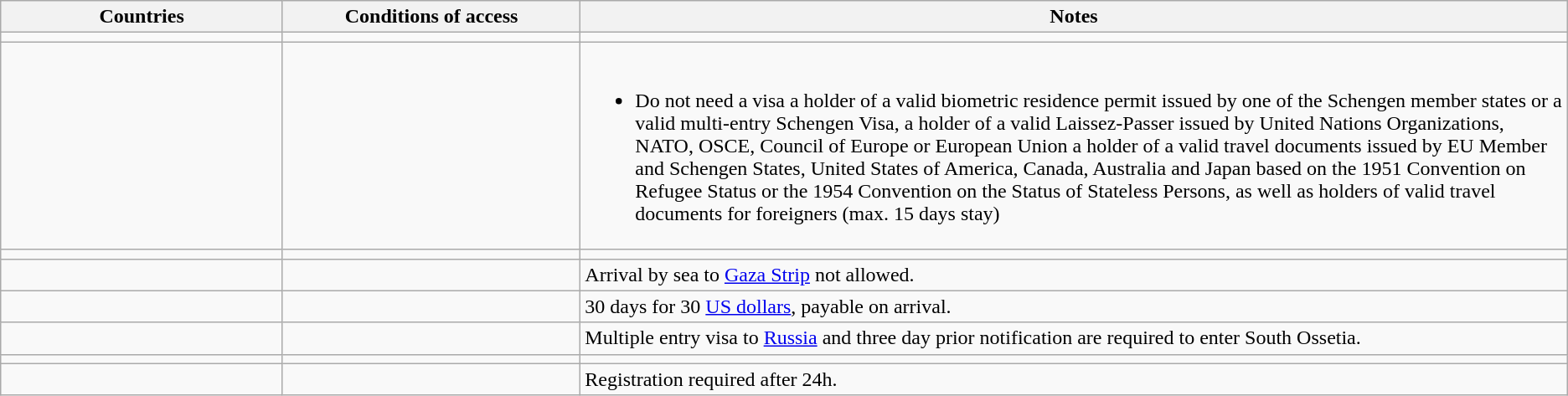<table class="wikitable" style="text-align: left; table-layout: fixed;">
<tr>
<th style="width:18%;">Countries</th>
<th style="width:19%;">Conditions of access</th>
<th>Notes</th>
</tr>
<tr>
<td style="text-align: left;"></td>
<td></td>
<td></td>
</tr>
<tr>
<td style="text-align: left;"></td>
<td></td>
<td><br><ul><li>Do not need a visa a holder of a valid biometric residence permit issued by one of the Schengen member states or a valid multi-entry Schengen Visa, a holder of a valid Laissez-Passer issued by United Nations Organizations, NATO, OSCE, Council of Europe or European Union a holder of a valid travel documents issued by EU Member and Schengen States, United States of America, Canada, Australia and Japan based on the 1951 Convention on Refugee Status or the 1954 Convention on the Status of Stateless Persons, as well as holders of valid travel documents for foreigners (max. 15 days stay)</li></ul></td>
</tr>
<tr>
<td style="text-align: left;"></td>
<td></td>
<td></td>
</tr>
<tr>
<td style="text-align: left;"></td>
<td></td>
<td>Arrival by sea to <a href='#'>Gaza Strip</a> not allowed.</td>
</tr>
<tr>
<td style="text-align: left;"></td>
<td></td>
<td>30 days for 30 <a href='#'>US dollars</a>, payable on arrival.</td>
</tr>
<tr>
<td style="text-align: left;"></td>
<td></td>
<td>Multiple entry visa to <a href='#'>Russia</a> and three day prior notification are required to enter South Ossetia.</td>
</tr>
<tr>
<td style="text-align: left;"></td>
<td></td>
<td></td>
</tr>
<tr>
<td style="text-align: left;"></td>
<td></td>
<td>Registration required after 24h.</td>
</tr>
</table>
